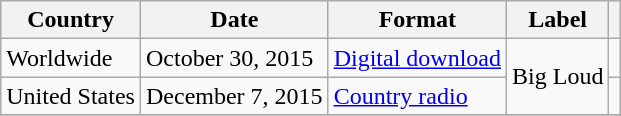<table class="wikitable">
<tr>
<th>Country</th>
<th>Date</th>
<th>Format</th>
<th>Label</th>
<th></th>
</tr>
<tr>
<td>Worldwide</td>
<td>October 30, 2015</td>
<td><a href='#'>Digital download</a></td>
<td rowspan="2">Big Loud</td>
<td></td>
</tr>
<tr>
<td>United States</td>
<td>December 7, 2015</td>
<td><a href='#'>Country radio</a></td>
<td></td>
</tr>
<tr>
</tr>
</table>
